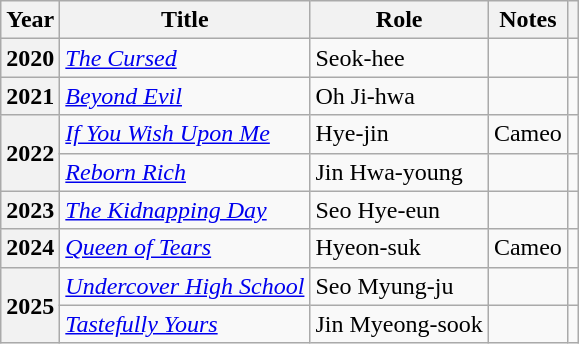<table class="wikitable plainrowheaders sortable">
<tr>
<th scope="col">Year</th>
<th scope="col">Title</th>
<th scope="col">Role</th>
<th scope="col">Notes</th>
<th scope="col" class="unsortable"></th>
</tr>
<tr>
<th scope="row">2020</th>
<td><em><a href='#'>The Cursed</a></em></td>
<td>Seok-hee</td>
<td></td>
<td style="text-align:center"></td>
</tr>
<tr>
<th scope="row">2021</th>
<td><em><a href='#'>Beyond Evil</a></em></td>
<td>Oh Ji-hwa</td>
<td></td>
<td style="text-align:center"></td>
</tr>
<tr>
<th scope="row" rowspan="2">2022</th>
<td><em><a href='#'>If You Wish Upon Me</a></em></td>
<td>Hye-jin</td>
<td>Cameo</td>
<td style="text-align:center"></td>
</tr>
<tr>
<td><em><a href='#'>Reborn Rich</a></em></td>
<td>Jin Hwa-young</td>
<td></td>
<td style="text-align:center"></td>
</tr>
<tr>
<th scope="row">2023</th>
<td><em><a href='#'>The Kidnapping Day</a></em></td>
<td>Seo Hye-eun</td>
<td></td>
<td style="text-align:center"></td>
</tr>
<tr>
<th scope="row">2024</th>
<td><em><a href='#'>Queen of Tears</a></em></td>
<td>Hyeon-suk</td>
<td>Cameo</td>
<td style="text-align:center"></td>
</tr>
<tr>
<th scope="row" rowspan="2">2025</th>
<td><em><a href='#'>Undercover High School</a></em></td>
<td>Seo Myung-ju</td>
<td></td>
<td style="text-align:center"></td>
</tr>
<tr>
<td><em><a href='#'>Tastefully Yours</a></em></td>
<td>Jin Myeong-sook</td>
<td></td>
<td style="text-align:center"></td>
</tr>
</table>
